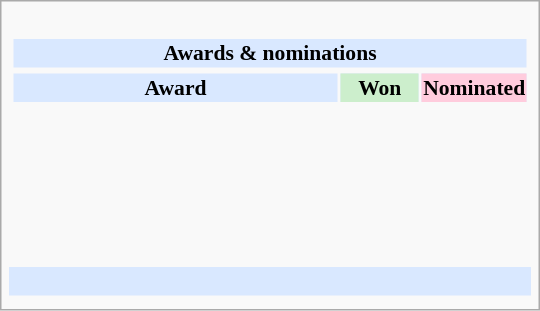<table class="infobox" style="width: 25em; text-align: left; font-size: 90%; vertical-align: middle;">
<tr>
<td colspan=3><br><table class="collapsible collapsed" width=100%>
<tr>
<th colspan=3 style="background-color: #D9E8FF; text-align: center;">Awards & nominations</th>
</tr>
<tr>
</tr>
<tr style="background:#d9e8ff; text-align:center;">
<td style="text-align:center;"><strong>Award</strong></td>
<td style="text-align:center; background:#cec; text-size:0.9em; width:50px;"><strong>Won</strong></td>
<td style="text-align:center; background:#fcd; text-size:0.9em; width:50px;"><strong>Nominated</strong></td>
</tr>
<tr>
<td style="text-align:center;"><br></td>
<td></td>
<td></td>
</tr>
<tr>
<td style="text-align:center;"><br></td>
<td></td>
<td></td>
</tr>
<tr>
<td style="text-align:center;"><br></td>
<td></td>
<td></td>
</tr>
<tr>
<td style="text-align:center;"><br></td>
<td></td>
<td></td>
</tr>
<tr>
<td style="text-align:center;"><br></td>
<td></td>
<td></td>
</tr>
</table>
</td>
</tr>
<tr style="background:#d9e8ff;">
<td style="text-align:center;" colspan="3"><br></td>
</tr>
<tr>
<td></td>
<td></td>
<td></td>
</tr>
</table>
